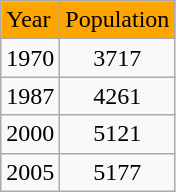<table class="wikitable">
<tr bgcolor="orange">
<td>Year</td>
<td>Population</td>
</tr>
<tr>
<td>1970</td>
<td align=center>3717</td>
</tr>
<tr>
<td>1987</td>
<td align=center>4261</td>
</tr>
<tr>
<td>2000</td>
<td align=center>5121</td>
</tr>
<tr>
<td>2005</td>
<td align=center>5177</td>
</tr>
</table>
